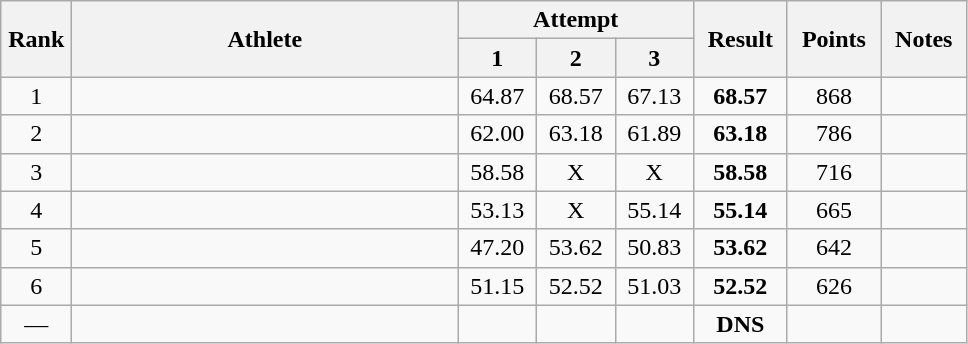<table class="wikitable" style="text-align:center">
<tr>
<th rowspan=2 width=40>Rank</th>
<th rowspan=2 width=250>Athlete</th>
<th colspan=3>Attempt</th>
<th rowspan=2 width=55>Result</th>
<th rowspan=2 width=55>Points</th>
<th rowspan=2 width=50>Notes</th>
</tr>
<tr>
<th width=45>1</th>
<th width=45>2</th>
<th width=45>3</th>
</tr>
<tr>
<td>1</td>
<td align=left></td>
<td>64.87</td>
<td>68.57</td>
<td>67.13</td>
<td><strong>68.57</strong></td>
<td>868</td>
<td></td>
</tr>
<tr>
<td>2</td>
<td align=left></td>
<td>62.00</td>
<td>63.18</td>
<td>61.89</td>
<td><strong>63.18</strong></td>
<td>786</td>
<td></td>
</tr>
<tr>
<td>3</td>
<td align=left></td>
<td>58.58</td>
<td>X</td>
<td>X</td>
<td><strong>58.58</strong></td>
<td>716</td>
<td></td>
</tr>
<tr>
<td>4</td>
<td align=left></td>
<td>53.13</td>
<td>X</td>
<td>55.14</td>
<td><strong>55.14</strong></td>
<td>665</td>
<td></td>
</tr>
<tr>
<td>5</td>
<td align=left></td>
<td>47.20</td>
<td>53.62</td>
<td>50.83</td>
<td><strong>53.62</strong></td>
<td>642</td>
<td></td>
</tr>
<tr>
<td>6</td>
<td align=left></td>
<td>51.15</td>
<td>52.52</td>
<td>51.03</td>
<td><strong>52.52</strong></td>
<td>626</td>
<td></td>
</tr>
<tr>
<td>—</td>
<td align=left></td>
<td></td>
<td></td>
<td></td>
<td><strong>DNS</strong></td>
<td></td>
<td></td>
</tr>
</table>
